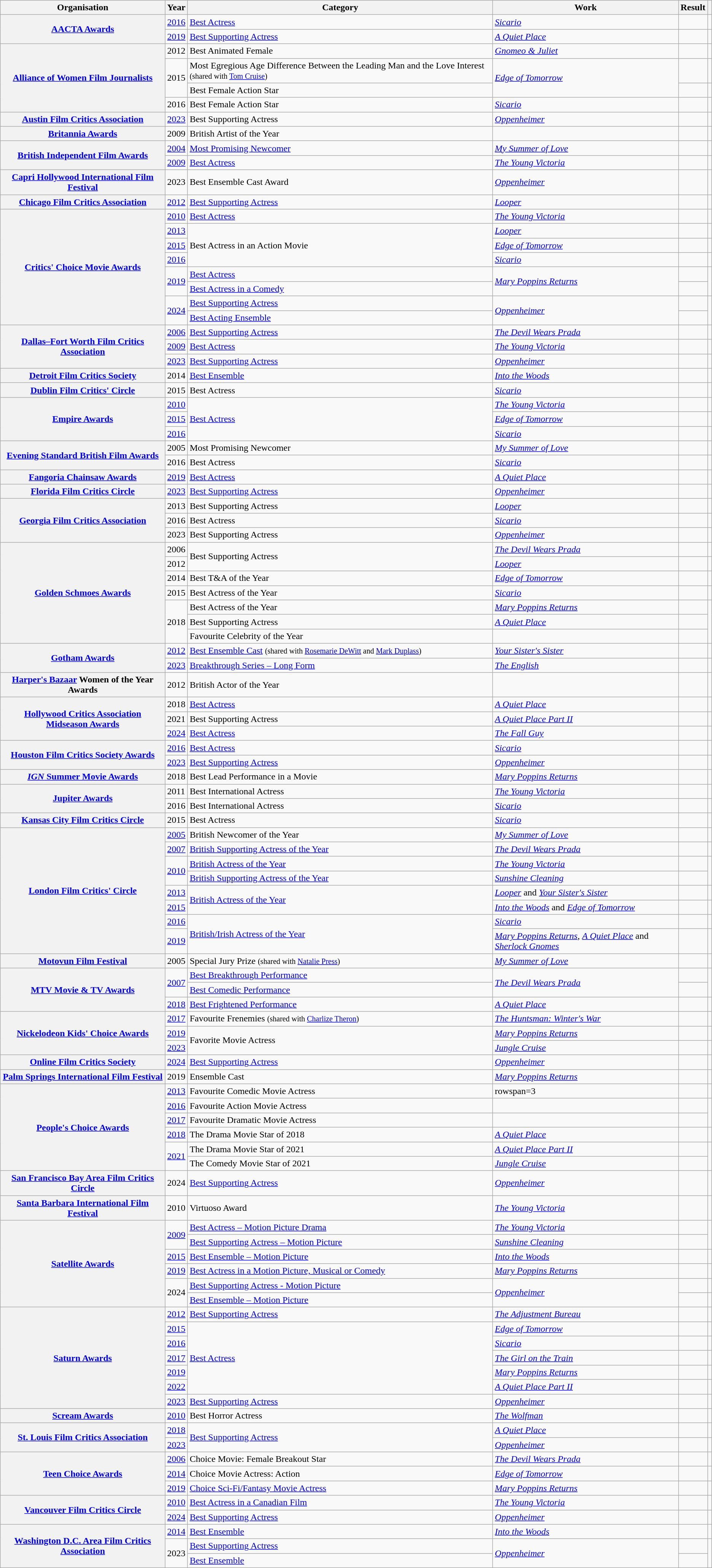<table class="wikitable plainrowheaders sortable">
<tr>
<th scope="col">Organisation</th>
<th scope="col">Year</th>
<th scope="col">Category</th>
<th scope="col">Work</th>
<th scope="col">Result</th>
<th scope="col" class="unsortable"></th>
</tr>
<tr>
<th scope="rowgroup" rowspan="2"><a href='#'>AACTA Awards</a></th>
<td><a href='#'>2016</a></td>
<td><a href='#'>Best Actress</a></td>
<td><em><a href='#'>Sicario</a></em></td>
<td></td>
<td></td>
</tr>
<tr>
<td><a href='#'>2019</a></td>
<td><a href='#'>Best Supporting Actress</a></td>
<td><em><a href='#'>A Quiet Place</a></em></td>
<td></td>
<td></td>
</tr>
<tr>
<th scope="rowgroup" rowspan="4"><a href='#'>Alliance of Women Film Journalists</a></th>
<td>2012</td>
<td>Best Animated Female</td>
<td><em><a href='#'>Gnomeo & Juliet</a></em></td>
<td></td>
<td></td>
</tr>
<tr>
<td rowspan="2">2015</td>
<td>Most Egregious Age Difference Between the Leading Man and the Love Interest <small>(shared with <a href='#'>Tom Cruise</a>)</small></td>
<td rowspan="2"><em><a href='#'>Edge of Tomorrow</a></em></td>
<td></td>
<td></td>
</tr>
<tr>
<td>Best Female Action Star</td>
<td></td>
<td></td>
</tr>
<tr>
<td>2016</td>
<td>Best Female Action Star</td>
<td><em><a href='#'>Sicario</a></em></td>
<td></td>
<td></td>
</tr>
<tr>
<th scope="row"><a href='#'>Austin Film Critics Association</a></th>
<td><a href='#'>2023</a></td>
<td>Best Supporting Actress</td>
<td><em><a href='#'>Oppenheimer</a></em></td>
<td></td>
<td></td>
</tr>
<tr>
<th scope="row"><a href='#'>Britannia Awards</a></th>
<td>2009</td>
<td>British Artist of the Year</td>
<td></td>
<td></td>
<td></td>
</tr>
<tr>
<th scope="rowgroup" rowspan="2"><a href='#'>British Independent Film Awards</a></th>
<td><a href='#'>2004</a></td>
<td><a href='#'>Most Promising Newcomer</a></td>
<td><em><a href='#'>My Summer of Love</a></em></td>
<td></td>
<td></td>
</tr>
<tr>
<td><a href='#'>2009</a></td>
<td><a href='#'>Best Actress</a></td>
<td><em><a href='#'>The Young Victoria</a></em></td>
<td></td>
<td></td>
</tr>
<tr>
<th scope="row"><a href='#'>Capri Hollywood International Film Festival</a></th>
<td>2023</td>
<td>Best Ensemble Cast Award</td>
<td><em><a href='#'>Oppenheimer</a></em></td>
<td></td>
<td></td>
</tr>
<tr>
<th scope="row"><a href='#'>Chicago Film Critics Association</a></th>
<td><a href='#'>2012</a></td>
<td><a href='#'>Best Supporting Actress</a></td>
<td><em><a href='#'>Looper</a></em></td>
<td></td>
<td></td>
</tr>
<tr>
<th scope="rowgroup" rowspan="8"><a href='#'>Critics' Choice Movie Awards</a></th>
<td><a href='#'>2010</a></td>
<td><a href='#'>Best Actress</a></td>
<td><em><a href='#'>The Young Victoria</a></em></td>
<td></td>
<td></td>
</tr>
<tr>
<td><a href='#'>2013</a></td>
<td rowspan="3">Best Actress in an Action Movie</td>
<td><em><a href='#'>Looper</a></em></td>
<td></td>
<td></td>
</tr>
<tr>
<td><a href='#'>2015</a></td>
<td><em><a href='#'>Edge of Tomorrow</a></em></td>
<td></td>
<td></td>
</tr>
<tr>
<td><a href='#'>2016</a></td>
<td><em><a href='#'>Sicario</a></em></td>
<td></td>
<td></td>
</tr>
<tr>
<td rowspan="2"><a href='#'>2019</a></td>
<td><a href='#'>Best Actress</a></td>
<td rowspan="2"><em><a href='#'>Mary Poppins Returns</a></em></td>
<td></td>
<td rowspan="2"></td>
</tr>
<tr>
<td><a href='#'>Best Actress in a Comedy</a></td>
<td></td>
</tr>
<tr>
<td rowspan="2"><a href='#'>2024</a></td>
<td><a href='#'>Best Supporting Actress</a></td>
<td rowspan="2"><em><a href='#'>Oppenheimer</a></em></td>
<td></td>
<td rowspan="2"></td>
</tr>
<tr>
<td><a href='#'>Best Acting Ensemble</a></td>
<td></td>
</tr>
<tr>
<th scope="rowgroup" rowspan="3"><a href='#'>Dallas–Fort Worth Film Critics Association</a></th>
<td><a href='#'>2006</a></td>
<td><a href='#'>Best Supporting Actress</a></td>
<td><em><a href='#'>The Devil Wears Prada</a></em></td>
<td></td>
<td></td>
</tr>
<tr>
<td><a href='#'>2009</a></td>
<td><a href='#'>Best Actress</a></td>
<td><em><a href='#'>The Young Victoria</a></em></td>
<td></td>
<td></td>
</tr>
<tr>
<td><a href='#'>2023</a></td>
<td><a href='#'>Best Supporting Actress</a></td>
<td><em><a href='#'>Oppenheimer</a></em></td>
<td></td>
<td></td>
</tr>
<tr>
<th scope="row"><a href='#'>Detroit Film Critics Society</a></th>
<td>2014</td>
<td><a href='#'>Best Ensemble</a></td>
<td><em><a href='#'>Into the Woods</a></em></td>
<td></td>
<td></td>
</tr>
<tr>
<th scope="row"><a href='#'>Dublin Film Critics' Circle</a></th>
<td>2015</td>
<td>Best Actress</td>
<td><em><a href='#'>Sicario</a></em></td>
<td></td>
<td></td>
</tr>
<tr>
<th scope="rowgroup" rowspan="3"><a href='#'>Empire Awards</a></th>
<td><a href='#'>2010</a></td>
<td rowspan="3"><a href='#'>Best Actress</a></td>
<td><em><a href='#'>The Young Victoria</a></em></td>
<td></td>
<td></td>
</tr>
<tr>
<td><a href='#'>2015</a></td>
<td><em><a href='#'>Edge of Tomorrow</a></em></td>
<td></td>
<td></td>
</tr>
<tr>
<td><a href='#'>2016</a></td>
<td><em><a href='#'>Sicario</a></em></td>
<td></td>
<td></td>
</tr>
<tr>
<th scope="rowgroup" rowspan="2"><a href='#'>Evening Standard British Film Awards</a></th>
<td>2005</td>
<td>Most Promising Newcomer</td>
<td><em><a href='#'>My Summer of Love</a></em></td>
<td></td>
<td></td>
</tr>
<tr>
<td>2016</td>
<td>Best Actress</td>
<td><em><a href='#'>Sicario</a></em></td>
<td></td>
<td></td>
</tr>
<tr>
<th scope="row"><a href='#'>Fangoria Chainsaw Awards</a></th>
<td><a href='#'>2019</a></td>
<td><a href='#'>Best Actress</a></td>
<td><em><a href='#'>A Quiet Place</a></em></td>
<td></td>
<td></td>
</tr>
<tr>
<th scope="row"><a href='#'>Florida Film Critics Circle</a></th>
<td><a href='#'>2023</a></td>
<td><a href='#'>Best Supporting Actress</a></td>
<td><em><a href='#'>Oppenheimer</a></em></td>
<td></td>
<td></td>
</tr>
<tr>
<th scope="rowgroup" rowspan="3"><a href='#'>Georgia Film Critics Association</a></th>
<td>2013</td>
<td>Best Supporting Actress</td>
<td><em><a href='#'>Looper</a></em></td>
<td></td>
<td></td>
</tr>
<tr>
<td>2016</td>
<td>Best Actress</td>
<td><em><a href='#'>Sicario</a></em></td>
<td></td>
<td></td>
</tr>
<tr>
<td>2023</td>
<td>Best Supporting Actress</td>
<td><em><a href='#'>Oppenheimer</a></em></td>
<td></td>
<td></td>
</tr>
<tr>
<th scope="rowgroup" rowspan="7"><a href='#'>Golden Schmoes Awards</a></th>
<td>2006</td>
<td rowspan="2">Best Supporting Actress</td>
<td><em><a href='#'>The Devil Wears Prada</a></em></td>
<td></td>
<td></td>
</tr>
<tr>
<td>2012</td>
<td><em><a href='#'>Looper</a></em></td>
<td></td>
<td></td>
</tr>
<tr>
<td>2014</td>
<td>Best T&A of the Year</td>
<td><em><a href='#'>Edge of Tomorrow</a></em></td>
<td></td>
<td></td>
</tr>
<tr>
<td>2015</td>
<td>Best Actress of the Year</td>
<td><em><a href='#'>Sicario</a></em></td>
<td></td>
<td></td>
</tr>
<tr>
<td rowspan="3">2018</td>
<td>Best Actress of the Year</td>
<td><em><a href='#'>Mary Poppins Returns</a></em></td>
<td></td>
<td rowspan="3"></td>
</tr>
<tr>
<td>Best Supporting Actress</td>
<td><em><a href='#'>A Quiet Place</a></em></td>
<td></td>
</tr>
<tr>
<td>Favourite Celebrity of the Year</td>
<td></td>
<td></td>
</tr>
<tr>
<th scope="rowgroup" rowspan="2"><a href='#'>Gotham Awards</a></th>
<td><a href='#'>2012</a></td>
<td><a href='#'>Best Ensemble Cast</a> <small>(shared with <a href='#'>Rosemarie DeWitt</a> and <a href='#'>Mark Duplass</a>)</small></td>
<td><em><a href='#'>Your Sister's Sister</a></em></td>
<td></td>
<td></td>
</tr>
<tr>
<td><a href='#'>2023</a></td>
<td><a href='#'>Breakthrough Series – Long Form</a> </td>
<td><em><a href='#'>The English</a></em></td>
<td></td>
<td></td>
</tr>
<tr>
<th scope="row"><a href='#'>Harper's Bazaar</a> Women of the Year Awards</th>
<td>2012</td>
<td>British Actor of the Year</td>
<td></td>
<td></td>
<td></td>
</tr>
<tr>
<th scope="rowgroup" rowspan="3"><a href='#'>Hollywood Critics Association Midseason Awards</a></th>
<td>2018</td>
<td><a href='#'>Best Actress</a></td>
<td><em><a href='#'>A Quiet Place</a></em></td>
<td></td>
<td></td>
</tr>
<tr>
<td>2021</td>
<td>Best Supporting Actress</td>
<td><em><a href='#'>A Quiet Place Part II</a></em></td>
<td></td>
<td></td>
</tr>
<tr>
<td><a href='#'>2024</a></td>
<td><a href='#'>Best Actress</a></td>
<td><em><a href='#'>The Fall Guy</a></em></td>
<td></td>
<td></td>
</tr>
<tr>
<th scope="row" rowspan="2"><a href='#'>Houston Film Critics Society Awards</a></th>
<td><a href='#'>2016</a></td>
<td><a href='#'>Best Actress</a></td>
<td><em><a href='#'>Sicario</a></em></td>
<td></td>
<td></td>
</tr>
<tr>
<td><a href='#'>2023</a></td>
<td><a href='#'>Best Supporting Actress</a></td>
<td><em><a href='#'>Oppenheimer</a></em></td>
<td></td>
<td></td>
</tr>
<tr>
<th scope="row"><a href='#'><em>IGN</em> Summer Movie Awards</a></th>
<td>2018</td>
<td>Best Lead Performance in a Movie</td>
<td><em><a href='#'>Mary Poppins Returns</a></em></td>
<td></td>
<td></td>
</tr>
<tr>
<th scope="rowgroup" rowspan="2"><a href='#'>Jupiter Awards</a></th>
<td>2011</td>
<td>Best International Actress</td>
<td><em><a href='#'>The Young Victoria</a></em></td>
<td></td>
<td></td>
</tr>
<tr>
<td>2016</td>
<td>Best International Actress</td>
<td><em><a href='#'>Sicario</a></em></td>
<td></td>
<td></td>
</tr>
<tr>
<th scope="row"><a href='#'>Kansas City Film Critics Circle</a></th>
<td>2015</td>
<td>Best Actress</td>
<td><em><a href='#'>Sicario</a></em></td>
<td></td>
<td></td>
</tr>
<tr>
<th scope="rowgroup" rowspan="8"><a href='#'>London Film Critics' Circle</a></th>
<td><a href='#'>2005</a></td>
<td>British Newcomer of the Year</td>
<td><em><a href='#'>My Summer of Love</a></em></td>
<td></td>
<td></td>
</tr>
<tr>
<td><a href='#'>2007</a></td>
<td><a href='#'>British Supporting Actress of the Year</a></td>
<td><em><a href='#'>The Devil Wears Prada</a></em></td>
<td></td>
<td></td>
</tr>
<tr>
<td rowspan="2"><a href='#'>2010</a></td>
<td><a href='#'>British Actress of the Year</a></td>
<td><em><a href='#'>The Young Victoria</a></em></td>
<td></td>
<td rowspan="2"></td>
</tr>
<tr>
<td><a href='#'>British Supporting Actress of the Year</a></td>
<td><em><a href='#'>Sunshine Cleaning</a></em></td>
<td></td>
</tr>
<tr>
<td><a href='#'>2013</a></td>
<td rowspan="2"><a href='#'>British Actress of the Year</a></td>
<td><em><a href='#'>Looper</a></em> and <em><a href='#'>Your Sister's Sister</a></em></td>
<td></td>
<td></td>
</tr>
<tr>
<td><a href='#'>2015</a></td>
<td><em><a href='#'>Into the Woods</a></em> and <em><a href='#'>Edge of Tomorrow</a></em></td>
<td></td>
<td></td>
</tr>
<tr>
<td><a href='#'>2016</a></td>
<td rowspan="2"><a href='#'>British/Irish Actress of the Year</a></td>
<td><em><a href='#'>Sicario</a></em></td>
<td></td>
<td></td>
</tr>
<tr>
<td><a href='#'>2019</a></td>
<td><em><a href='#'>Mary Poppins Returns</a></em>, <em><a href='#'>A Quiet Place</a></em> and <em><a href='#'>Sherlock Gnomes</a></em></td>
<td></td>
<td></td>
</tr>
<tr>
<th scope="row"><a href='#'>Motovun Film Festival</a></th>
<td>2005</td>
<td>Special Jury Prize <small>(shared with <a href='#'>Natalie Press</a>)</small></td>
<td><em><a href='#'>My Summer of Love</a></em></td>
<td></td>
<td></td>
</tr>
<tr>
<th scope="rowgroup" rowspan="3"><a href='#'>MTV Movie & TV Awards</a></th>
<td rowspan="2"><a href='#'>2007</a></td>
<td><a href='#'>Best Breakthrough Performance</a></td>
<td rowspan="2"><em><a href='#'>The Devil Wears Prada</a></em></td>
<td></td>
<td rowspan="2"></td>
</tr>
<tr>
<td><a href='#'>Best Comedic Performance</a></td>
<td></td>
</tr>
<tr>
<td><a href='#'>2018</a></td>
<td><a href='#'>Best Frightened Performance</a></td>
<td><em><a href='#'>A Quiet Place</a></em></td>
<td></td>
<td></td>
</tr>
<tr>
<th scope="rowgroup" rowspan="3"><a href='#'>Nickelodeon Kids' Choice Awards</a></th>
<td><a href='#'>2017</a></td>
<td>Favourite Frenemies <small>(shared with <a href='#'>Charlize Theron</a>)</small></td>
<td><em><a href='#'>The Huntsman: Winter's War</a></em></td>
<td></td>
<td></td>
</tr>
<tr>
<td><a href='#'>2019</a></td>
<td rowspan="2">Favorite Movie Actress</td>
<td><em><a href='#'>Mary Poppins Returns</a></em></td>
<td></td>
<td></td>
</tr>
<tr>
<td><a href='#'>2023</a></td>
<td><em><a href='#'>Jungle Cruise</a></em></td>
<td></td>
<td></td>
</tr>
<tr>
<th scope="row"><a href='#'>Online Film Critics Society</a></th>
<td><a href='#'>2024</a></td>
<td><a href='#'>Best Supporting Actress</a></td>
<td><em><a href='#'>Oppenheimer</a></em></td>
<td></td>
<td></td>
</tr>
<tr>
<th scope="rowgroup"><a href='#'>Palm Springs International Film Festival</a></th>
<td>2019</td>
<td>Ensemble Cast</td>
<td><em><a href='#'>Mary Poppins Returns</a></em></td>
<td></td>
<td></td>
</tr>
<tr>
<th scope="rowgroup" rowspan="6"><a href='#'>People's Choice Awards</a></th>
<td><a href='#'>2013</a></td>
<td>Favourite Comedic Movie Actress</td>
<td>rowspan=3 </td>
<td></td>
<td></td>
</tr>
<tr>
<td><a href='#'>2016</a></td>
<td>Favourite Action Movie Actress</td>
<td></td>
<td></td>
</tr>
<tr>
<td><a href='#'>2017</a></td>
<td>Favourite Dramatic Movie Actress</td>
<td></td>
<td></td>
</tr>
<tr>
<td><a href='#'>2018</a></td>
<td>The Drama Movie Star of 2018</td>
<td><em><a href='#'>A Quiet Place</a></em></td>
<td></td>
<td></td>
</tr>
<tr>
<td rowspan=2><a href='#'>2021</a></td>
<td>The Drama Movie Star of 2021</td>
<td><em><a href='#'>A Quiet Place Part II</a></em></td>
<td></td>
<td rowspan=2></td>
</tr>
<tr>
<td>The Comedy Movie Star of 2021</td>
<td><em><a href='#'>Jungle Cruise</a></em></td>
<td></td>
</tr>
<tr>
<th scope="row"><a href='#'>San Francisco Bay Area Film Critics Circle</a></th>
<td>2024</td>
<td><a href='#'>Best Supporting Actress</a></td>
<td><em><a href='#'>Oppenheimer</a></em></td>
<td></td>
<td></td>
</tr>
<tr>
<th scope="row"><a href='#'>Santa Barbara International Film Festival</a></th>
<td>2010</td>
<td>Virtuoso Award</td>
<td><em><a href='#'>The Young Victoria</a></em></td>
<td></td>
<td></td>
</tr>
<tr>
<th scope="rowgroup" rowspan="6"><a href='#'>Satellite Awards</a></th>
<td rowspan="2"><a href='#'>2009</a></td>
<td><a href='#'>Best Actress – Motion Picture Drama</a></td>
<td><em><a href='#'>The Young Victoria</a></em></td>
<td></td>
<td rowspan="2"></td>
</tr>
<tr>
<td><a href='#'>Best Supporting Actress – Motion Picture</a></td>
<td><em><a href='#'>Sunshine Cleaning</a></em></td>
<td></td>
</tr>
<tr>
<td><a href='#'>2015</a></td>
<td><a href='#'>Best Ensemble – Motion Picture</a></td>
<td><em><a href='#'>Into the Woods</a></em></td>
<td></td>
<td></td>
</tr>
<tr>
<td><a href='#'>2019</a></td>
<td><a href='#'>Best Actress in a Motion Picture, Musical or Comedy</a></td>
<td><em><a href='#'>Mary Poppins Returns</a></em></td>
<td></td>
<td></td>
</tr>
<tr>
<td rowspan="2">2024</td>
<td><a href='#'>Best Supporting Actress - Motion Picture</a></td>
<td rowspan="2"><em><a href='#'>Oppenheimer</a></em></td>
<td></td>
<td></td>
</tr>
<tr>
<td><a href='#'>Best Ensemble – Motion Picture</a></td>
<td></td>
<td></td>
</tr>
<tr>
<th scope="rowgroup" rowspan="7"><a href='#'>Saturn Awards</a></th>
<td><a href='#'>2012</a></td>
<td><a href='#'>Best Supporting Actress</a></td>
<td><em><a href='#'>The Adjustment Bureau</a></em></td>
<td></td>
<td></td>
</tr>
<tr>
<td><a href='#'>2015</a></td>
<td rowspan="5"><a href='#'>Best Actress</a></td>
<td><em><a href='#'>Edge of Tomorrow</a></em></td>
<td></td>
<td></td>
</tr>
<tr>
<td><a href='#'>2016</a></td>
<td><em><a href='#'>Sicario</a></em></td>
<td></td>
<td></td>
</tr>
<tr>
<td><a href='#'>2017</a></td>
<td><em><a href='#'>The Girl on the Train</a></em></td>
<td></td>
<td></td>
</tr>
<tr>
<td><a href='#'>2019</a></td>
<td><em><a href='#'>Mary Poppins Returns</a></em></td>
<td></td>
<td></td>
</tr>
<tr>
<td><a href='#'>2022</a></td>
<td><em><a href='#'>A Quiet Place Part II</a></em></td>
<td></td>
<td></td>
</tr>
<tr>
<td><a href='#'>2023</a></td>
<td><a href='#'>Best Supporting Actress</a></td>
<td><em><a href='#'>Oppenheimer</a></em></td>
<td></td>
<td></td>
</tr>
<tr>
<th scope="row"><a href='#'>Scream Awards</a></th>
<td><a href='#'>2010</a></td>
<td>Best Horror Actress</td>
<td><em><a href='#'>The Wolfman</a></em></td>
<td></td>
<td></td>
</tr>
<tr>
<th scope="rowgroup" rowspan="2"><a href='#'>St. Louis Film Critics Association</a></th>
<td><a href='#'>2018</a></td>
<td rowspan="2"><a href='#'>Best Supporting Actress</a></td>
<td><em><a href='#'>A Quiet Place</a></em></td>
<td></td>
<td></td>
</tr>
<tr>
<td><a href='#'>2023</a></td>
<td><em><a href='#'>Oppenheimer</a></em></td>
<td></td>
<td></td>
</tr>
<tr>
<th scope="rowgroup" rowspan="3"><a href='#'>Teen Choice Awards</a></th>
<td><a href='#'>2006</a></td>
<td>Choice Movie: Female Breakout Star</td>
<td><em><a href='#'>The Devil Wears Prada</a></em></td>
<td></td>
<td></td>
</tr>
<tr>
<td><a href='#'>2014</a></td>
<td>Choice Movie Actress: Action</td>
<td><em><a href='#'>Edge of Tomorrow</a></em></td>
<td></td>
<td></td>
</tr>
<tr>
<td><a href='#'>2019</a></td>
<td><a href='#'>Choice Sci-Fi/Fantasy Movie Actress</a></td>
<td><em><a href='#'>Mary Poppins Returns</a></em></td>
<td></td>
<td></td>
</tr>
<tr>
<th scope="row" rowspan="2"><a href='#'>Vancouver Film Critics Circle</a></th>
<td><a href='#'>2010</a></td>
<td><a href='#'>Best Actress in a Canadian Film</a></td>
<td><em><a href='#'>The Young Victoria</a></em></td>
<td></td>
<td></td>
</tr>
<tr>
<td><a href='#'>2024</a></td>
<td><a href='#'>Best Supporting Actress</a></td>
<td><em><a href='#'>Oppenheimer</a></em></td>
<td></td>
<td></td>
</tr>
<tr>
<th scope="rowgroup" rowspan="3"><a href='#'>Washington D.C. Area Film Critics Association</a></th>
<td><a href='#'>2014</a></td>
<td><a href='#'>Best Ensemble</a></td>
<td><em><a href='#'>Into the Woods</a></em></td>
<td></td>
<td></td>
</tr>
<tr>
<td rowspan="2">2023</td>
<td><a href='#'>Best Supporting Actress</a></td>
<td rowspan="2"><em><a href='#'>Oppenheimer</a></em></td>
<td></td>
<td rowspan="2"></td>
</tr>
<tr>
<td><a href='#'>Best Ensemble</a></td>
<td></td>
</tr>
</table>
